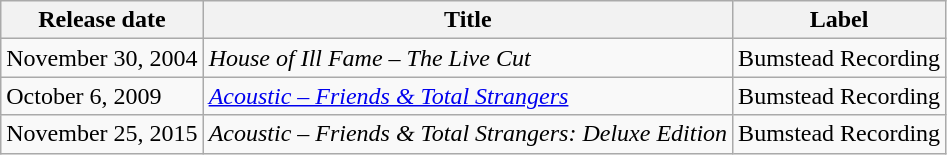<table class="wikitable">
<tr>
<th>Release date</th>
<th>Title</th>
<th>Label</th>
</tr>
<tr>
<td>November 30, 2004</td>
<td><em>House of Ill Fame – The Live Cut</em></td>
<td>Bumstead Recording</td>
</tr>
<tr>
<td>October 6, 2009</td>
<td><em><a href='#'>Acoustic – Friends & Total Strangers</a></em></td>
<td>Bumstead Recording</td>
</tr>
<tr>
<td>November 25, 2015</td>
<td><em>Acoustic – Friends & Total Strangers: Deluxe Edition </em></td>
<td>Bumstead Recording</td>
</tr>
</table>
